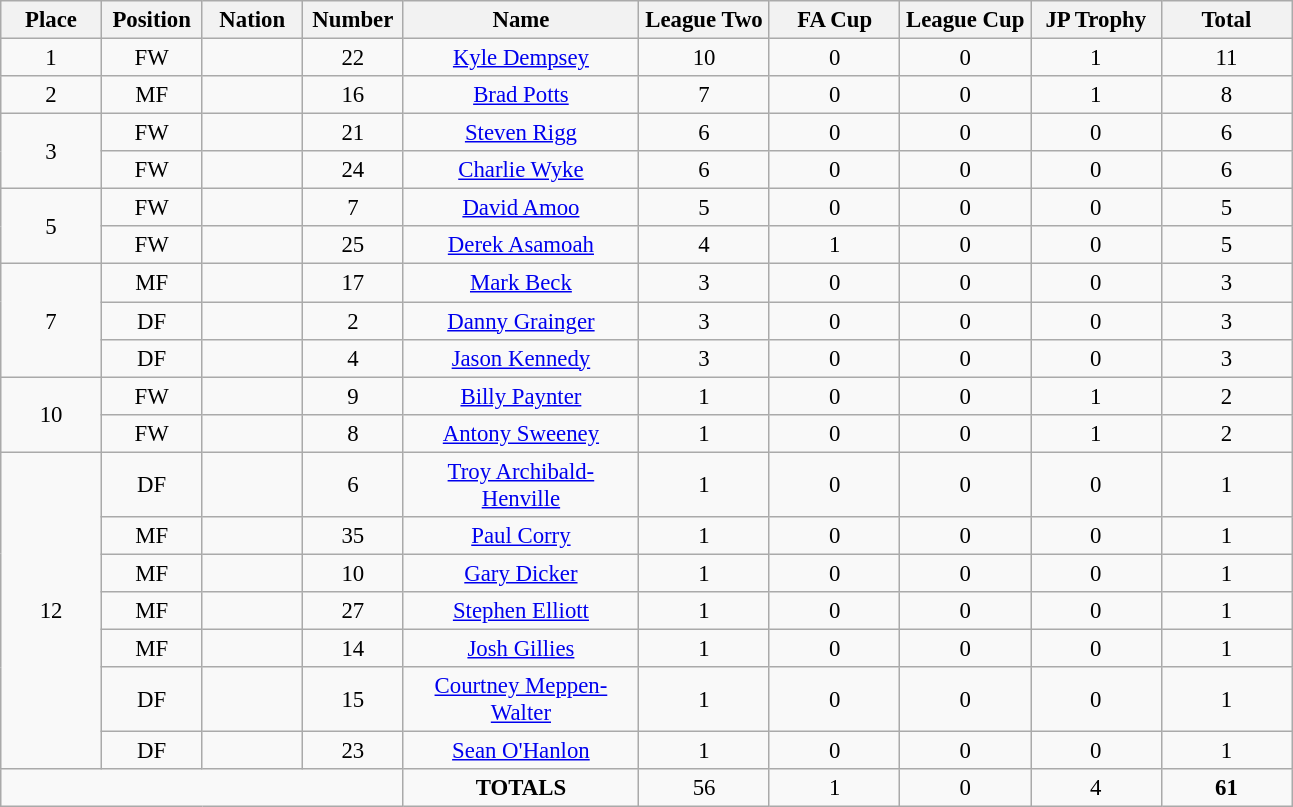<table class="wikitable" style="font-size: 95%; text-align: center;">
<tr>
<th width=60>Place</th>
<th width=60>Position</th>
<th width=60>Nation</th>
<th width=60>Number</th>
<th width=150>Name</th>
<th width=80>League Two</th>
<th width=80>FA Cup</th>
<th width=80>League Cup</th>
<th width=80>JP Trophy</th>
<th width=80>Total</th>
</tr>
<tr>
<td>1</td>
<td>FW</td>
<td></td>
<td>22</td>
<td><a href='#'>Kyle Dempsey</a></td>
<td>10</td>
<td>0</td>
<td>0</td>
<td>1</td>
<td>11</td>
</tr>
<tr>
<td>2</td>
<td>MF</td>
<td></td>
<td>16</td>
<td><a href='#'>Brad Potts</a></td>
<td>7</td>
<td>0</td>
<td>0</td>
<td>1</td>
<td>8</td>
</tr>
<tr>
<td rowspan=2>3</td>
<td>FW</td>
<td></td>
<td>21</td>
<td><a href='#'>Steven Rigg</a></td>
<td>6</td>
<td>0</td>
<td>0</td>
<td>0</td>
<td>6</td>
</tr>
<tr>
<td>FW</td>
<td></td>
<td>24</td>
<td><a href='#'>Charlie Wyke</a></td>
<td>6</td>
<td>0</td>
<td>0</td>
<td>0</td>
<td>6</td>
</tr>
<tr>
<td rowspan=2>5</td>
<td>FW</td>
<td></td>
<td>7</td>
<td><a href='#'>David Amoo</a></td>
<td>5</td>
<td>0</td>
<td>0</td>
<td>0</td>
<td>5</td>
</tr>
<tr>
<td>FW</td>
<td></td>
<td>25</td>
<td><a href='#'>Derek Asamoah</a></td>
<td>4</td>
<td>1</td>
<td>0</td>
<td>0</td>
<td>5</td>
</tr>
<tr>
<td rowspan=3>7</td>
<td>MF</td>
<td></td>
<td>17</td>
<td><a href='#'>Mark Beck</a></td>
<td>3</td>
<td>0</td>
<td>0</td>
<td>0</td>
<td>3</td>
</tr>
<tr>
<td>DF</td>
<td></td>
<td>2</td>
<td><a href='#'>Danny Grainger</a></td>
<td>3</td>
<td>0</td>
<td>0</td>
<td>0</td>
<td>3</td>
</tr>
<tr>
<td>DF</td>
<td></td>
<td>4</td>
<td><a href='#'>Jason Kennedy</a></td>
<td>3</td>
<td>0</td>
<td>0</td>
<td>0</td>
<td>3</td>
</tr>
<tr>
<td rowspan=2>10</td>
<td>FW</td>
<td></td>
<td>9</td>
<td><a href='#'>Billy Paynter</a></td>
<td>1</td>
<td>0</td>
<td>0</td>
<td>1</td>
<td>2</td>
</tr>
<tr>
<td>FW</td>
<td></td>
<td>8</td>
<td><a href='#'>Antony Sweeney</a></td>
<td>1</td>
<td>0</td>
<td>0</td>
<td>1</td>
<td>2</td>
</tr>
<tr>
<td rowspan=7>12</td>
<td>DF</td>
<td></td>
<td>6</td>
<td><a href='#'>Troy Archibald-Henville</a></td>
<td>1</td>
<td>0</td>
<td>0</td>
<td>0</td>
<td>1</td>
</tr>
<tr>
<td>MF</td>
<td></td>
<td>35</td>
<td><a href='#'>Paul Corry</a></td>
<td>1</td>
<td>0</td>
<td>0</td>
<td>0</td>
<td>1</td>
</tr>
<tr>
<td>MF</td>
<td></td>
<td>10</td>
<td><a href='#'>Gary Dicker</a></td>
<td>1</td>
<td>0</td>
<td>0</td>
<td>0</td>
<td>1</td>
</tr>
<tr>
<td>MF</td>
<td></td>
<td>27</td>
<td><a href='#'>Stephen Elliott</a></td>
<td>1</td>
<td>0</td>
<td>0</td>
<td>0</td>
<td>1</td>
</tr>
<tr>
<td>MF</td>
<td></td>
<td>14</td>
<td><a href='#'>Josh Gillies</a></td>
<td>1</td>
<td>0</td>
<td>0</td>
<td>0</td>
<td>1</td>
</tr>
<tr>
<td>DF</td>
<td></td>
<td>15</td>
<td><a href='#'>Courtney Meppen-Walter</a></td>
<td>1</td>
<td>0</td>
<td>0</td>
<td>0</td>
<td>1</td>
</tr>
<tr>
<td>DF</td>
<td></td>
<td>23</td>
<td><a href='#'>Sean O'Hanlon</a></td>
<td>1</td>
<td>0</td>
<td>0</td>
<td>0</td>
<td>1</td>
</tr>
<tr>
<td colspan="4"></td>
<td><strong>TOTALS</strong></td>
<td>56</td>
<td>1</td>
<td>0</td>
<td>4</td>
<td><strong>61</strong></td>
</tr>
</table>
